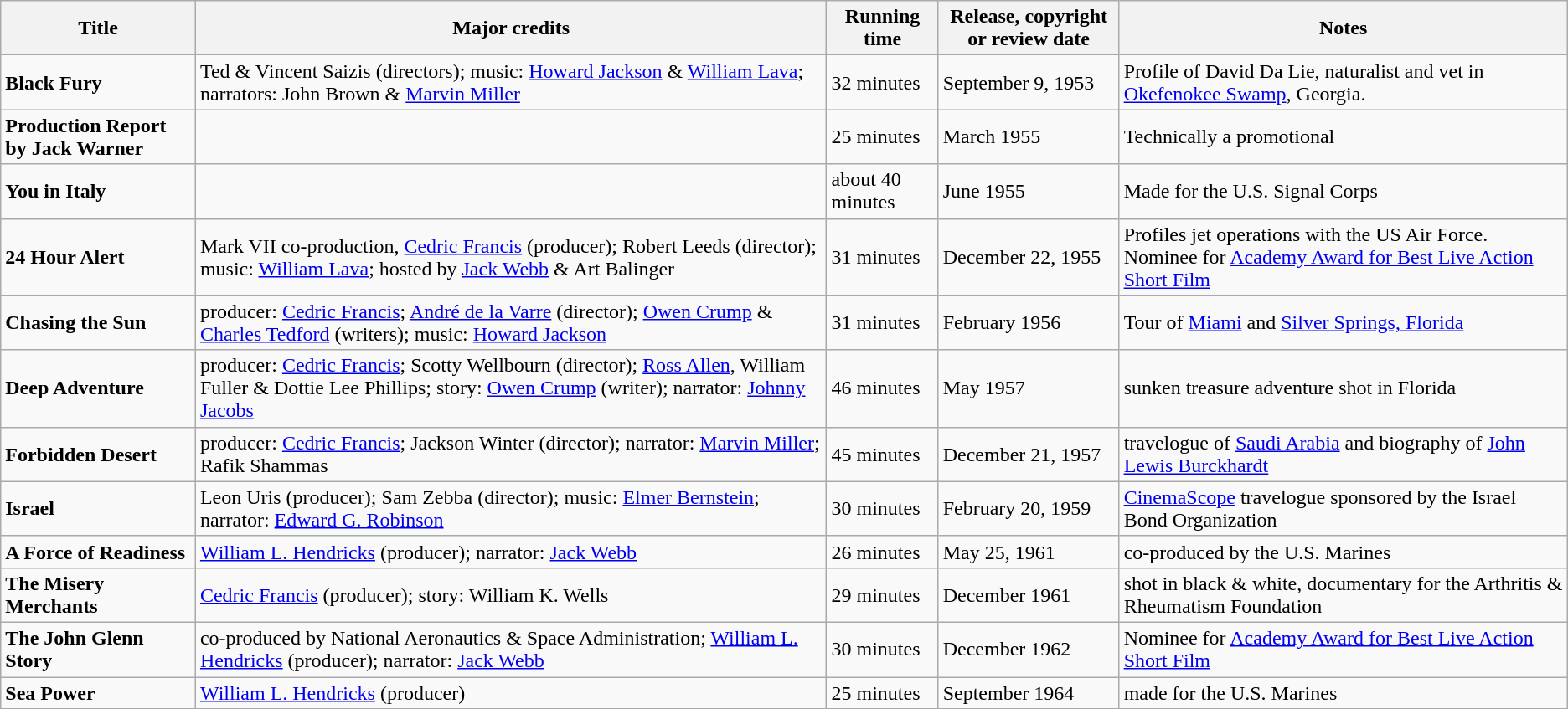<table class="wikitable sortable" border="1">
<tr>
<th>Title</th>
<th>Major credits</th>
<th>Running time</th>
<th>Release, copyright or review date</th>
<th>Notes</th>
</tr>
<tr>
<td><strong>Black Fury</strong></td>
<td>Ted & Vincent Saizis (directors); music: <a href='#'>Howard Jackson</a> & <a href='#'>William Lava</a>; narrators: John Brown & <a href='#'>Marvin Miller</a></td>
<td>32 minutes</td>
<td>September 9, 1953</td>
<td>Profile of David Da Lie, naturalist and vet in <a href='#'>Okefenokee Swamp</a>, Georgia.</td>
</tr>
<tr>
<td><strong>Production Report by Jack Warner</strong></td>
<td></td>
<td>25 minutes</td>
<td>March 1955</td>
<td>Technically a promotional</td>
</tr>
<tr>
<td><strong>You in Italy</strong></td>
<td></td>
<td>about 40 minutes </td>
<td>June 1955</td>
<td>Made for the U.S. Signal Corps</td>
</tr>
<tr>
<td><strong>24 Hour Alert</strong></td>
<td>Mark VII co-production, <a href='#'>Cedric Francis</a> (producer); Robert Leeds (director); music: <a href='#'>William Lava</a>; hosted by <a href='#'>Jack Webb</a> & Art Balinger</td>
<td>31 minutes</td>
<td>December 22, 1955</td>
<td>Profiles jet operations with the US Air Force. Nominee for <a href='#'>Academy Award for Best Live Action Short Film</a></td>
</tr>
<tr>
<td><strong>Chasing the Sun</strong></td>
<td>producer: <a href='#'>Cedric Francis</a>; <a href='#'>André de la Varre</a> (director); <a href='#'>Owen Crump</a> & <a href='#'>Charles Tedford</a> (writers); music: <a href='#'>Howard Jackson</a></td>
<td>31 minutes</td>
<td>February 1956</td>
<td>Tour of <a href='#'>Miami</a> and <a href='#'>Silver Springs, Florida</a></td>
</tr>
<tr>
<td><strong>Deep Adventure</strong></td>
<td>producer: <a href='#'>Cedric Francis</a>; Scotty Wellbourn (director); <a href='#'>Ross Allen</a>, William Fuller & Dottie Lee Phillips; story: <a href='#'>Owen Crump</a> (writer); narrator: <a href='#'>Johnny Jacobs</a></td>
<td>46 minutes</td>
<td>May 1957</td>
<td>sunken treasure adventure shot in Florida</td>
</tr>
<tr>
<td><strong>Forbidden Desert</strong></td>
<td>producer: <a href='#'>Cedric Francis</a>; Jackson Winter (director); narrator: <a href='#'>Marvin Miller</a>; Rafik Shammas</td>
<td>45 minutes</td>
<td>December 21, 1957</td>
<td>travelogue of <a href='#'>Saudi Arabia</a> and biography of <a href='#'>John Lewis Burckhardt</a></td>
</tr>
<tr>
<td><strong>Israel</strong></td>
<td>Leon Uris (producer); Sam Zebba (director); music: <a href='#'>Elmer Bernstein</a>; narrator: <a href='#'>Edward G. Robinson</a></td>
<td>30 minutes</td>
<td>February 20, 1959</td>
<td><a href='#'>CinemaScope</a> travelogue sponsored by the Israel Bond Organization</td>
</tr>
<tr>
<td><strong>A Force of Readiness</strong></td>
<td><a href='#'>William L. Hendricks</a> (producer); narrator: <a href='#'>Jack Webb</a></td>
<td>26 minutes</td>
<td>May 25, 1961</td>
<td>co-produced by the U.S. Marines</td>
</tr>
<tr>
<td><strong>The Misery Merchants</strong></td>
<td><a href='#'>Cedric Francis</a> (producer); story: William K. Wells</td>
<td>29 minutes</td>
<td>December 1961</td>
<td>shot in black & white, documentary for the Arthritis & Rheumatism Foundation</td>
</tr>
<tr>
<td><strong>The John Glenn Story</strong></td>
<td>co-produced by National Aeronautics & Space Administration; <a href='#'>William L. Hendricks</a> (producer); narrator: <a href='#'>Jack Webb</a></td>
<td>30 minutes</td>
<td>December 1962</td>
<td>Nominee for <a href='#'>Academy Award for Best Live Action Short Film</a></td>
</tr>
<tr>
<td><strong>Sea Power</strong></td>
<td><a href='#'>William L. Hendricks</a> (producer)</td>
<td>25 minutes</td>
<td>September 1964</td>
<td>made for the U.S. Marines</td>
</tr>
</table>
